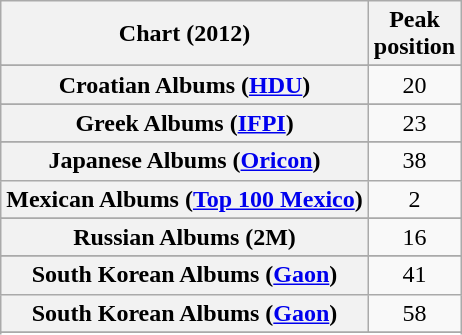<table class="wikitable sortable plainrowheaders" style="text-align:center">
<tr>
<th scope="col">Chart (2012)</th>
<th scope="col">Peak<br>position</th>
</tr>
<tr>
</tr>
<tr>
</tr>
<tr>
</tr>
<tr>
</tr>
<tr>
</tr>
<tr>
<th scope="row">Croatian Albums (<a href='#'>HDU</a>)</th>
<td>20</td>
</tr>
<tr>
</tr>
<tr>
</tr>
<tr>
</tr>
<tr>
</tr>
<tr>
</tr>
<tr>
</tr>
<tr>
<th scope="row">Greek Albums (<a href='#'>IFPI</a>)</th>
<td>23</td>
</tr>
<tr>
</tr>
<tr>
</tr>
<tr>
</tr>
<tr>
<th scope="row">Japanese Albums (<a href='#'>Oricon</a>)</th>
<td>38</td>
</tr>
<tr>
<th scope="row">Mexican Albums (<a href='#'>Top 100 Mexico</a>)</th>
<td>2</td>
</tr>
<tr>
</tr>
<tr>
</tr>
<tr>
</tr>
<tr>
</tr>
<tr>
<th scope="row">Russian Albums (2M)</th>
<td>16</td>
</tr>
<tr>
</tr>
<tr>
<th scope="row">South Korean Albums (<a href='#'>Gaon</a>)<br><em></em></th>
<td>41</td>
</tr>
<tr>
<th scope="row">South Korean Albums (<a href='#'>Gaon</a>)<br><em></em></th>
<td>58</td>
</tr>
<tr>
</tr>
<tr>
</tr>
<tr>
</tr>
<tr>
</tr>
<tr>
</tr>
<tr>
</tr>
<tr>
</tr>
</table>
